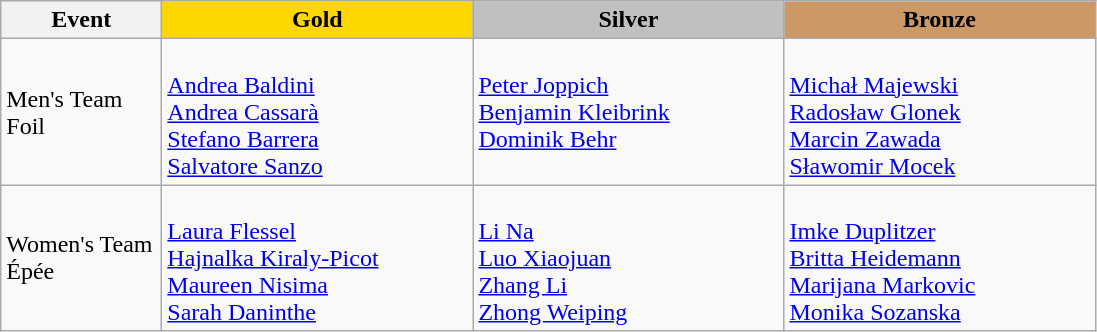<table class="wikitable">
<tr>
<th width="100">Event</th>
<th style="background-color:gold;" width="200"> Gold</th>
<th style="background-color:silver;" width="200"> Silver</th>
<th style="background-color:#CC9966;" width="200"> Bronze</th>
</tr>
<tr>
<td>Men's Team Foil</td>
<td><br><a href='#'>Andrea Baldini</a><br><a href='#'>Andrea Cassarà</a><br><a href='#'>Stefano Barrera</a><br><a href='#'>Salvatore Sanzo</a></td>
<td><br><a href='#'>Peter Joppich</a><br><a href='#'>Benjamin Kleibrink</a><br><a href='#'>Dominik Behr</a><br> </td>
<td><br><a href='#'>Michał Majewski</a><br><a href='#'>Radosław Glonek</a><br><a href='#'>Marcin Zawada</a><br><a href='#'>Sławomir Mocek</a></td>
</tr>
<tr>
<td>Women's Team Épée</td>
<td><br><a href='#'>Laura Flessel</a><br><a href='#'>Hajnalka Kiraly-Picot</a><br><a href='#'>Maureen Nisima</a><br><a href='#'>Sarah Daninthe</a></td>
<td><br><a href='#'>Li Na</a><br><a href='#'>Luo Xiaojuan</a><br><a href='#'>Zhang Li</a><br><a href='#'>Zhong Weiping</a></td>
<td><br><a href='#'>Imke Duplitzer</a><br><a href='#'>Britta Heidemann</a><br><a href='#'>Marijana Markovic</a><br><a href='#'>Monika Sozanska</a></td>
</tr>
</table>
